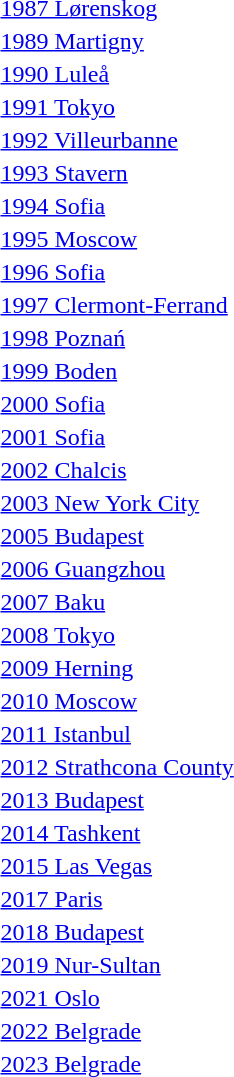<table>
<tr>
<td><a href='#'>1987 Lørenskog</a></td>
<td></td>
<td></td>
<td></td>
</tr>
<tr>
<td><a href='#'>1989 Martigny</a></td>
<td></td>
<td></td>
<td></td>
</tr>
<tr>
<td><a href='#'>1990 Luleå</a></td>
<td></td>
<td></td>
<td></td>
</tr>
<tr>
<td><a href='#'>1991 Tokyo</a></td>
<td></td>
<td></td>
<td></td>
</tr>
<tr>
<td><a href='#'>1992 Villeurbanne</a></td>
<td></td>
<td></td>
<td></td>
</tr>
<tr>
<td><a href='#'>1993 Stavern</a></td>
<td></td>
<td></td>
<td></td>
</tr>
<tr>
<td><a href='#'>1994 Sofia</a></td>
<td></td>
<td></td>
<td></td>
</tr>
<tr>
<td><a href='#'>1995 Moscow</a></td>
<td></td>
<td></td>
<td></td>
</tr>
<tr>
<td><a href='#'>1996 Sofia</a></td>
<td></td>
<td></td>
<td></td>
</tr>
<tr>
<td><a href='#'>1997 Clermont-Ferrand</a></td>
<td></td>
<td></td>
<td></td>
</tr>
<tr>
<td><a href='#'>1998 Poznań</a></td>
<td></td>
<td></td>
<td></td>
</tr>
<tr>
<td><a href='#'>1999 Boden</a></td>
<td></td>
<td></td>
<td></td>
</tr>
<tr>
<td><a href='#'>2000 Sofia</a></td>
<td></td>
<td></td>
<td></td>
</tr>
<tr>
<td><a href='#'>2001 Sofia</a></td>
<td></td>
<td></td>
<td></td>
</tr>
<tr>
<td><a href='#'>2002 Chalcis</a></td>
<td></td>
<td></td>
<td></td>
</tr>
<tr>
<td><a href='#'>2003 New York City</a></td>
<td></td>
<td></td>
<td></td>
</tr>
<tr>
<td rowspan=2><a href='#'>2005 Budapest</a></td>
<td rowspan=2></td>
<td rowspan=2></td>
<td></td>
</tr>
<tr>
<td></td>
</tr>
<tr>
<td rowspan=2><a href='#'>2006 Guangzhou</a></td>
<td rowspan=2></td>
<td rowspan=2></td>
<td></td>
</tr>
<tr>
<td></td>
</tr>
<tr>
<td rowspan=2><a href='#'>2007 Baku</a></td>
<td rowspan=2></td>
<td rowspan=2></td>
<td></td>
</tr>
<tr>
<td></td>
</tr>
<tr>
<td rowspan=2><a href='#'>2008 Tokyo</a></td>
<td rowspan=2></td>
<td rowspan=2></td>
<td></td>
</tr>
<tr>
<td></td>
</tr>
<tr>
<td rowspan=2><a href='#'>2009 Herning</a></td>
<td rowspan=2></td>
<td rowspan=2></td>
<td></td>
</tr>
<tr>
<td></td>
</tr>
<tr>
<td rowspan=2><a href='#'>2010 Moscow</a></td>
<td rowspan=2></td>
<td rowspan=2></td>
<td></td>
</tr>
<tr>
<td></td>
</tr>
<tr>
<td rowspan=2><a href='#'>2011 Istanbul</a></td>
<td rowspan=2></td>
<td rowspan=2></td>
<td></td>
</tr>
<tr>
<td></td>
</tr>
<tr>
<td rowspan=2><a href='#'>2012 Strathcona County</a></td>
<td rowspan=2></td>
<td rowspan=2></td>
<td></td>
</tr>
<tr>
<td></td>
</tr>
<tr>
<td rowspan=2><a href='#'>2013 Budapest</a></td>
<td rowspan=2></td>
<td rowspan=2></td>
<td></td>
</tr>
<tr>
<td></td>
</tr>
<tr>
<td rowspan=2><a href='#'>2014 Tashkent</a></td>
<td rowspan=2></td>
<td rowspan=2></td>
<td></td>
</tr>
<tr>
<td></td>
</tr>
<tr>
<td rowspan=2><a href='#'>2015 Las Vegas</a></td>
<td rowspan=2></td>
<td rowspan=2></td>
<td></td>
</tr>
<tr>
<td></td>
</tr>
<tr>
<td rowspan=2><a href='#'>2017 Paris</a></td>
<td rowspan=2></td>
<td rowspan=2></td>
<td></td>
</tr>
<tr>
<td></td>
</tr>
<tr>
<td rowspan=2><a href='#'>2018 Budapest</a></td>
<td rowspan=2></td>
<td rowspan=2></td>
<td></td>
</tr>
<tr>
<td></td>
</tr>
<tr>
<td rowspan=2><a href='#'>2019 Nur-Sultan</a></td>
<td rowspan=2></td>
<td rowspan=2></td>
<td></td>
</tr>
<tr>
<td></td>
</tr>
<tr>
<td rowspan=2><a href='#'>2021 Oslo</a></td>
<td rowspan=2></td>
<td rowspan=2></td>
<td></td>
</tr>
<tr>
<td></td>
</tr>
<tr>
<td rowspan=2><a href='#'>2022 Belgrade</a></td>
<td rowspan=2></td>
<td rowspan=2></td>
<td></td>
</tr>
<tr>
<td></td>
</tr>
<tr>
<td rowspan=2><a href='#'>2023 Belgrade</a></td>
<td rowspan=2></td>
<td rowspan=2></td>
<td></td>
</tr>
<tr>
<td></td>
</tr>
</table>
